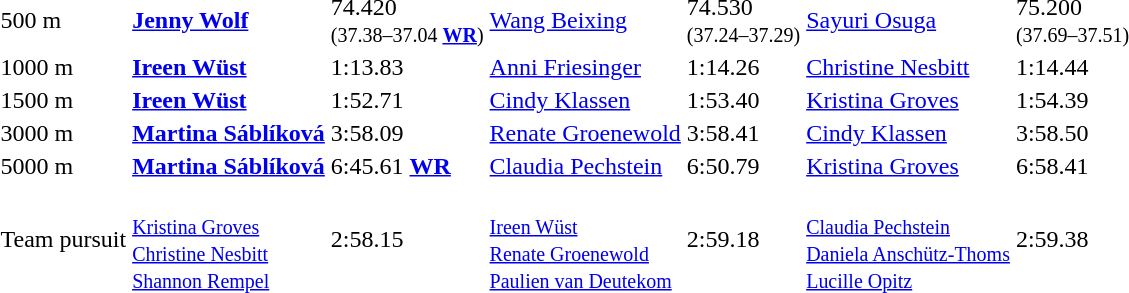<table>
<tr>
<td>500 m<br></td>
<td><strong><a href='#'>Jenny Wolf</a></strong><br><small></small></td>
<td>74.420<br><small>(37.38–37.04 <strong><a href='#'>WR</a></strong>)</small></td>
<td><a href='#'>Wang Beixing</a><br><small></small></td>
<td>74.530<br><small>(37.24–37.29)</small></td>
<td><a href='#'>Sayuri Osuga</a><br><small></small></td>
<td>75.200<br><small>(37.69–37.51)</small></td>
</tr>
<tr>
<td>1000 m<br></td>
<td><strong><a href='#'>Ireen Wüst</a></strong><br><small></small></td>
<td>1:13.83</td>
<td><a href='#'>Anni Friesinger</a><br><small></small></td>
<td>1:14.26</td>
<td><a href='#'>Christine Nesbitt</a><br><small></small></td>
<td>1:14.44</td>
</tr>
<tr>
<td>1500 m<br></td>
<td><strong><a href='#'>Ireen Wüst</a></strong><br><small></small></td>
<td>1:52.71</td>
<td><a href='#'>Cindy Klassen</a><br><small></small></td>
<td>1:53.40</td>
<td><a href='#'>Kristina Groves</a><br><small></small></td>
<td>1:54.39</td>
</tr>
<tr>
<td>3000 m<br></td>
<td><strong><a href='#'>Martina Sáblíková</a></strong><br><small></small></td>
<td>3:58.09</td>
<td><a href='#'>Renate Groenewold</a><br><small></small></td>
<td>3:58.41</td>
<td><a href='#'>Cindy Klassen</a><br><small></small></td>
<td>3:58.50</td>
</tr>
<tr>
<td>5000 m<br></td>
<td><strong><a href='#'>Martina Sáblíková</a></strong><br><small></small></td>
<td>6:45.61 <strong><a href='#'>WR</a></strong></td>
<td><a href='#'>Claudia Pechstein</a><br><small></small></td>
<td>6:50.79</td>
<td><a href='#'>Kristina Groves</a><br><small></small></td>
<td>6:58.41</td>
</tr>
<tr>
<td>Team pursuit<br></td>
<td><strong></strong><br><small><a href='#'>Kristina Groves</a><br><a href='#'>Christine Nesbitt</a><br><a href='#'>Shannon Rempel</a></small></td>
<td>2:58.15</td>
<td><br><small><a href='#'>Ireen Wüst</a><br><a href='#'>Renate Groenewold</a><br><a href='#'>Paulien van Deutekom</a></small></td>
<td>2:59.18</td>
<td><br><small><a href='#'>Claudia Pechstein</a><br><a href='#'>Daniela Anschütz-Thoms</a><br><a href='#'>Lucille Opitz</a></small></td>
<td>2:59.38</td>
</tr>
<tr>
</tr>
</table>
